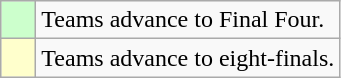<table class="wikitable">
<tr>
<td style="background:#cfc;">    </td>
<td>Teams advance to Final Four.</td>
</tr>
<tr>
<td style="background:#ffc;">    </td>
<td>Teams advance to eight-finals.</td>
</tr>
</table>
